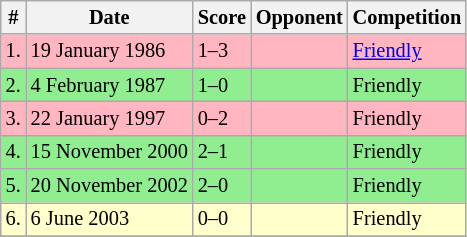<table class="wikitable" style="font-size:85%">
<tr>
<th>#</th>
<th>Date</th>
<th>Score</th>
<th>Opponent</th>
<th>Competition</th>
</tr>
<tr style="background: #FFB6C1">
<td>1.</td>
<td>19 January 1986</td>
<td>1–3</td>
<td></td>
<td><a href='#'>Friendly</a></td>
</tr>
<tr style="background: #90EE90">
<td>2.</td>
<td>4 February 1987</td>
<td>1–0</td>
<td></td>
<td>Friendly</td>
</tr>
<tr style="background: #FFB6C1">
<td>3.</td>
<td>22 January 1997</td>
<td>0–2</td>
<td></td>
<td>Friendly</td>
</tr>
<tr style="background: #90EE90">
<td>4.</td>
<td>15 November 2000</td>
<td>2–1</td>
<td></td>
<td>Friendly</td>
</tr>
<tr style="background: #90EE90">
<td>5.</td>
<td>20 November 2002</td>
<td>2–0</td>
<td></td>
<td>Friendly</td>
</tr>
<tr style="background: #FFFFCC">
<td>6.</td>
<td>6 June 2003</td>
<td>0–0</td>
<td></td>
<td>Friendly</td>
</tr>
<tr>
</tr>
</table>
